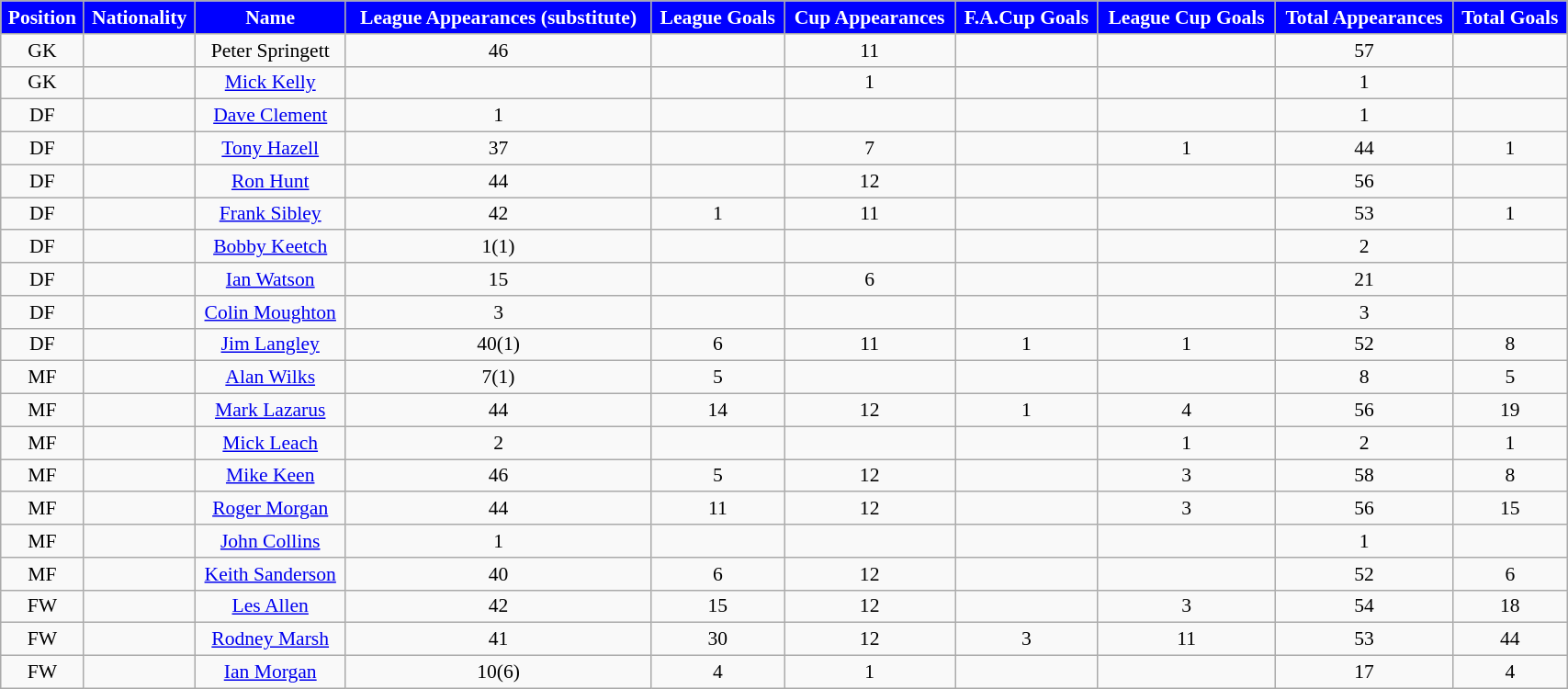<table class="wikitable" style="text-align:center; font-size:90%; width:90%;">
<tr>
<th style="background:#0000FF; color:#FFFFFF; text-align:center;">Position</th>
<th style="background:#0000FF; color:#FFFFFF; text-align:center;">Nationality</th>
<th style="background:#0000FF; color:#FFFFFF; text-align:center;"><strong>Name</strong></th>
<th style="background:#0000FF; color:#FFFFFF; text-align:center;">League Appearances (substitute)</th>
<th style="background:#0000FF; color:#FFFFFF; text-align:center;">League Goals</th>
<th style="background:#0000FF; color:#FFFFFF; text-align:center;">Cup Appearances</th>
<th style="background:#0000FF; color:#FFFFFF; text-align:center;">F.A.Cup Goals</th>
<th style="background:#0000FF; color:#FFFFFF; text-align:center;">League Cup Goals</th>
<th style="background:#0000FF; color:#FFFFFF; text-align:center;">Total Appearances</th>
<th style="background:#0000FF; color:#FFFFFF; text-align:center;">Total Goals</th>
</tr>
<tr>
<td>GK</td>
<td></td>
<td>Peter Springett</td>
<td>46</td>
<td></td>
<td>11</td>
<td></td>
<td></td>
<td>57</td>
<td></td>
</tr>
<tr>
<td>GK</td>
<td></td>
<td><a href='#'>Mick Kelly</a></td>
<td></td>
<td></td>
<td>1</td>
<td></td>
<td></td>
<td>1</td>
<td></td>
</tr>
<tr>
<td>DF</td>
<td></td>
<td><a href='#'>Dave Clement</a></td>
<td>1</td>
<td></td>
<td></td>
<td></td>
<td></td>
<td>1</td>
<td></td>
</tr>
<tr>
<td>DF</td>
<td></td>
<td><a href='#'>Tony Hazell</a></td>
<td>37</td>
<td></td>
<td>7</td>
<td></td>
<td>1</td>
<td>44</td>
<td>1</td>
</tr>
<tr>
<td>DF</td>
<td></td>
<td><a href='#'>Ron Hunt</a></td>
<td>44</td>
<td></td>
<td>12</td>
<td></td>
<td></td>
<td>56</td>
<td></td>
</tr>
<tr>
<td>DF</td>
<td></td>
<td><a href='#'>Frank Sibley</a></td>
<td>42</td>
<td>1</td>
<td>11</td>
<td></td>
<td></td>
<td>53</td>
<td>1</td>
</tr>
<tr>
<td>DF</td>
<td></td>
<td><a href='#'>Bobby Keetch</a></td>
<td>1(1)</td>
<td></td>
<td></td>
<td></td>
<td></td>
<td>2</td>
<td></td>
</tr>
<tr>
<td>DF</td>
<td></td>
<td><a href='#'>Ian Watson</a></td>
<td>15</td>
<td></td>
<td>6</td>
<td></td>
<td></td>
<td>21</td>
<td></td>
</tr>
<tr>
<td>DF</td>
<td></td>
<td><a href='#'>Colin Moughton</a></td>
<td>3</td>
<td></td>
<td></td>
<td></td>
<td></td>
<td>3</td>
<td></td>
</tr>
<tr>
<td>DF</td>
<td></td>
<td><a href='#'>Jim Langley</a></td>
<td>40(1)</td>
<td>6</td>
<td>11</td>
<td>1</td>
<td>1</td>
<td>52</td>
<td>8</td>
</tr>
<tr>
<td>MF</td>
<td></td>
<td><a href='#'>Alan Wilks</a></td>
<td>7(1)</td>
<td>5</td>
<td></td>
<td></td>
<td></td>
<td>8</td>
<td>5</td>
</tr>
<tr>
<td>MF</td>
<td></td>
<td><a href='#'>Mark Lazarus</a></td>
<td>44</td>
<td>14</td>
<td>12</td>
<td>1</td>
<td>4</td>
<td>56</td>
<td>19</td>
</tr>
<tr>
<td>MF</td>
<td></td>
<td><a href='#'>Mick Leach</a></td>
<td>2</td>
<td></td>
<td></td>
<td></td>
<td>1</td>
<td>2</td>
<td>1</td>
</tr>
<tr>
<td>MF</td>
<td></td>
<td><a href='#'>Mike Keen</a></td>
<td>46</td>
<td>5</td>
<td>12</td>
<td></td>
<td>3</td>
<td>58</td>
<td>8</td>
</tr>
<tr>
<td>MF</td>
<td></td>
<td><a href='#'>Roger Morgan</a></td>
<td>44</td>
<td>11</td>
<td>12</td>
<td></td>
<td>3</td>
<td>56</td>
<td>15</td>
</tr>
<tr>
<td>MF</td>
<td></td>
<td><a href='#'>John Collins</a></td>
<td>1</td>
<td></td>
<td></td>
<td></td>
<td></td>
<td>1</td>
<td></td>
</tr>
<tr>
<td>MF</td>
<td></td>
<td><a href='#'>Keith Sanderson</a></td>
<td>40</td>
<td>6</td>
<td>12</td>
<td></td>
<td></td>
<td>52</td>
<td>6</td>
</tr>
<tr>
<td>FW</td>
<td></td>
<td><a href='#'>Les Allen</a></td>
<td>42</td>
<td>15</td>
<td>12</td>
<td></td>
<td>3</td>
<td>54</td>
<td>18</td>
</tr>
<tr>
<td>FW</td>
<td></td>
<td><a href='#'>Rodney Marsh</a></td>
<td>41</td>
<td>30</td>
<td>12</td>
<td>3</td>
<td>11</td>
<td>53</td>
<td>44</td>
</tr>
<tr>
<td>FW</td>
<td></td>
<td><a href='#'>Ian Morgan</a></td>
<td>10(6)</td>
<td>4</td>
<td>1</td>
<td></td>
<td></td>
<td>17</td>
<td>4</td>
</tr>
</table>
